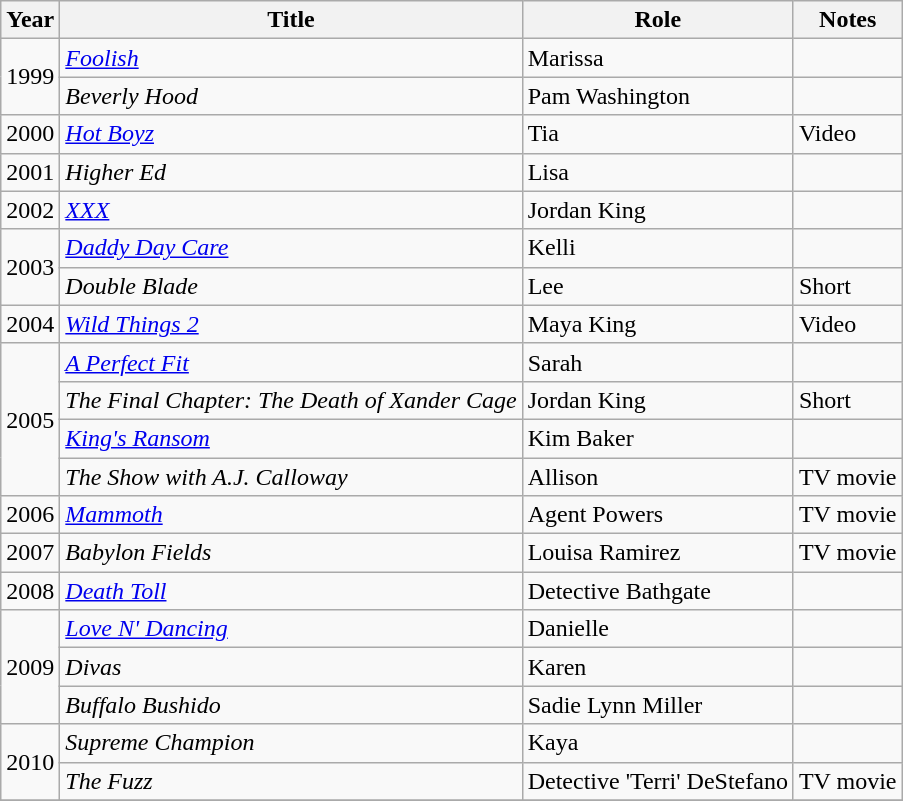<table class="wikitable sortable">
<tr>
<th>Year</th>
<th>Title</th>
<th>Role</th>
<th class="unsortable">Notes</th>
</tr>
<tr>
<td rowspan="2">1999</td>
<td><em><a href='#'>Foolish</a></em></td>
<td>Marissa</td>
<td></td>
</tr>
<tr>
<td><em>Beverly Hood</em></td>
<td>Pam Washington</td>
<td></td>
</tr>
<tr>
<td>2000</td>
<td><em><a href='#'>Hot Boyz</a></em></td>
<td>Tia</td>
<td>Video</td>
</tr>
<tr>
<td>2001</td>
<td><em>Higher Ed</em></td>
<td>Lisa</td>
<td></td>
</tr>
<tr>
<td>2002</td>
<td><em><a href='#'>XXX</a></em></td>
<td>Jordan King</td>
<td></td>
</tr>
<tr>
<td rowspan="2">2003</td>
<td><em><a href='#'>Daddy Day Care</a></em></td>
<td>Kelli</td>
<td></td>
</tr>
<tr>
<td><em>Double Blade</em></td>
<td>Lee</td>
<td>Short</td>
</tr>
<tr>
<td>2004</td>
<td><em><a href='#'>Wild Things 2</a></em></td>
<td>Maya King</td>
<td>Video</td>
</tr>
<tr>
<td rowspan="4">2005</td>
<td><em><a href='#'>A Perfect Fit</a></em></td>
<td>Sarah</td>
<td></td>
</tr>
<tr>
<td><em>The Final Chapter: The Death of Xander Cage</em></td>
<td>Jordan King</td>
<td>Short</td>
</tr>
<tr>
<td><em><a href='#'>King's Ransom</a></em></td>
<td>Kim Baker</td>
<td></td>
</tr>
<tr>
<td><em>The Show with A.J. Calloway</em></td>
<td>Allison</td>
<td>TV movie</td>
</tr>
<tr>
<td>2006</td>
<td><em><a href='#'>Mammoth</a></em></td>
<td>Agent Powers</td>
<td>TV movie</td>
</tr>
<tr>
<td>2007</td>
<td><em>Babylon Fields</em></td>
<td>Louisa Ramirez</td>
<td>TV movie</td>
</tr>
<tr>
<td>2008</td>
<td><em><a href='#'>Death Toll</a></em></td>
<td>Detective Bathgate</td>
<td></td>
</tr>
<tr>
<td rowspan="3">2009</td>
<td><em><a href='#'>Love N' Dancing</a></em></td>
<td>Danielle</td>
<td></td>
</tr>
<tr>
<td><em>Divas</em></td>
<td>Karen</td>
<td></td>
</tr>
<tr>
<td><em>Buffalo Bushido</em></td>
<td>Sadie Lynn Miller</td>
<td></td>
</tr>
<tr>
<td rowspan="2">2010</td>
<td><em>Supreme Champion</em></td>
<td>Kaya</td>
<td></td>
</tr>
<tr>
<td><em>The Fuzz</em></td>
<td>Detective 'Terri' DeStefano</td>
<td>TV movie</td>
</tr>
<tr>
</tr>
</table>
